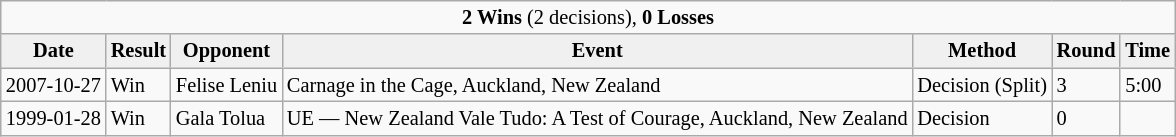<table class="wikitable" style="margin:0.5em auto; font-size:85%">
<tr>
<td style="text-align: center" colspan=8><strong>2 Wins</strong> (2 decisions), <strong>0 Losses</strong></td>
</tr>
<tr>
<td align="center" style="border-style: none none solid solid; background: #f0f0f0"><strong>Date</strong></td>
<td align="center" style="border-style: none none solid solid; background: #f0f0f0"><strong>Result</strong></td>
<td align="center" style="border-style: none none solid solid; background: #f0f0f0"><strong>Opponent</strong></td>
<td align="center" style="border-style: none none solid solid; background: #f0f0f0"><strong>Event</strong></td>
<td align="center" style="border-style: none none solid solid; background: #f0f0f0"><strong>Method</strong></td>
<td align="center" style="border-style: none none solid solid; background: #f0f0f0"><strong>Round</strong></td>
<td align="center" style="border-style: none none solid solid; background: #f0f0f0"><strong>Time</strong></td>
</tr>
<tr>
<td>2007-10-27</td>
<td>Win</td>
<td> Felise Leniu</td>
<td>Carnage in the Cage, Auckland, New Zealand</td>
<td>Decision (Split)</td>
<td>3</td>
<td>5:00</td>
</tr>
<tr>
<td>1999-01-28</td>
<td> Win</td>
<td> Gala Tolua</td>
<td>UE — New Zealand Vale Tudo: A Test of Courage, Auckland, New Zealand</td>
<td>Decision</td>
<td>0</td>
<td></td>
</tr>
</table>
